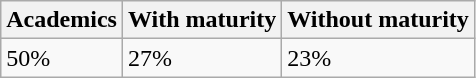<table class="wikitable">
<tr>
<th>Academics</th>
<th>With maturity</th>
<th>Without maturity</th>
</tr>
<tr>
<td>50%</td>
<td>27%</td>
<td>23%</td>
</tr>
</table>
